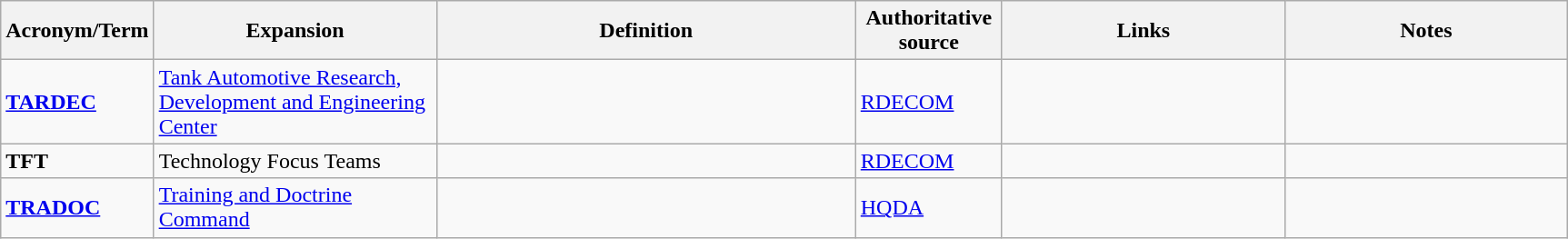<table class="wikitable">
<tr>
<th width="100">Acronym/Term</th>
<th width="200">Expansion</th>
<th width="300">Definition</th>
<th width="100">Authoritative source</th>
<th width="200">Links</th>
<th width="200">Notes</th>
</tr>
<tr>
<td><strong><a href='#'>TARDEC</a></strong></td>
<td><a href='#'>Tank Automotive Research, Development and Engineering Center</a></td>
<td></td>
<td><a href='#'>RDECOM</a></td>
<td></td>
<td></td>
</tr>
<tr>
<td><strong>TFT</strong></td>
<td>Technology Focus Teams</td>
<td></td>
<td><a href='#'>RDECOM</a></td>
<td></td>
<td></td>
</tr>
<tr>
<td><strong><a href='#'>TRADOC</a></strong></td>
<td><a href='#'>Training and Doctrine Command</a></td>
<td></td>
<td><a href='#'>HQDA</a></td>
<td></td>
<td></td>
</tr>
</table>
